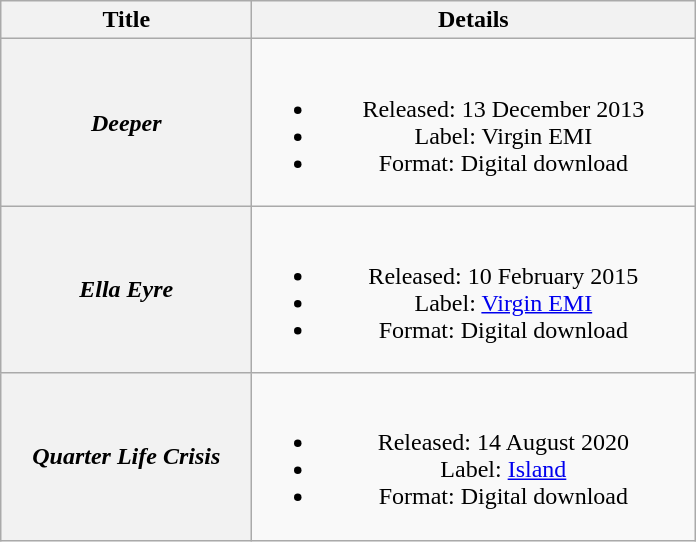<table class="wikitable plainrowheaders" style="text-align:center;">
<tr>
<th scope="col" style="width:10em;">Title</th>
<th scope="col" style="width:18em;">Details</th>
</tr>
<tr>
<th scope="row"><em>Deeper</em></th>
<td><br><ul><li>Released: 13 December 2013</li><li>Label: Virgin EMI</li><li>Format: Digital download</li></ul></td>
</tr>
<tr>
<th scope="row"><em>Ella Eyre</em></th>
<td><br><ul><li>Released: 10 February 2015</li><li>Label: <a href='#'>Virgin EMI</a> </li><li>Format: Digital download</li></ul></td>
</tr>
<tr>
<th scope="row"><em>Quarter Life Crisis</em></th>
<td><br><ul><li>Released: 14 August 2020</li><li>Label: <a href='#'>Island</a></li><li>Format: Digital download</li></ul></td>
</tr>
</table>
